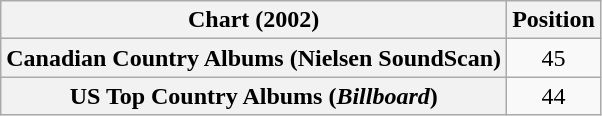<table class="wikitable plainrowheaders" style="text-align:center">
<tr>
<th scope="col">Chart (2002)</th>
<th scope="col">Position</th>
</tr>
<tr>
<th scope="row">Canadian Country Albums (Nielsen SoundScan)</th>
<td>45</td>
</tr>
<tr>
<th scope="row">US Top Country Albums (<em>Billboard</em>)</th>
<td>44</td>
</tr>
</table>
